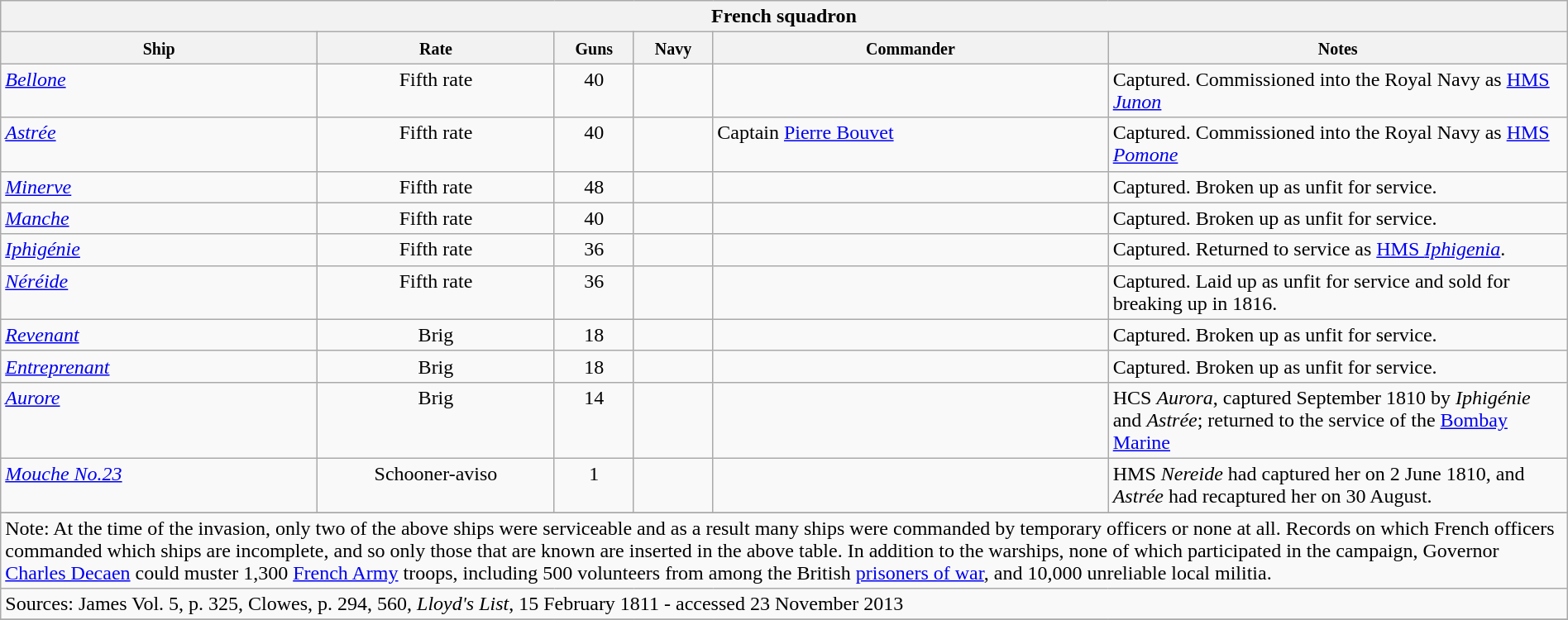<table class="wikitable" width=100%>
<tr valign="top">
<th colspan="6" bgcolor="white">French squadron</th>
</tr>
<tr valign="top"|- valign="top">
<th width=20%; align= center rowspan=1><small> Ship </small></th>
<th width=15%; align= center rowspan=1><small> Rate </small></th>
<th width=5%; align= center rowspan=1><small> Guns </small></th>
<th width=5%; align= center rowspan=1><small> Navy </small></th>
<th width=25%; align= center rowspan=1><small> Commander </small></th>
<th width=29%; align= center rowspan=1><small>Notes</small></th>
</tr>
<tr valign="top">
<td align= left><em><a href='#'>Bellone</a></em></td>
<td align= center>Fifth rate</td>
<td align= center>40</td>
<td align= center></td>
<td align= left></td>
<td align= left>Captured. Commissioned into the Royal Navy as <a href='#'>HMS <em>Junon</em></a></td>
</tr>
<tr valign="top">
<td align= left><em><a href='#'>Astrée</a></em></td>
<td align= center>Fifth rate</td>
<td align= center>40</td>
<td align= center></td>
<td align= left>Captain <a href='#'>Pierre Bouvet</a></td>
<td align= left>Captured. Commissioned into the Royal Navy as <a href='#'>HMS <em>Pomone</em></a></td>
</tr>
<tr valign="top">
<td align= left><em><a href='#'>Minerve</a></em></td>
<td align= center>Fifth rate</td>
<td align= center>48</td>
<td align= center></td>
<td align= left></td>
<td align= left>Captured. Broken up as unfit for service.</td>
</tr>
<tr valign="top">
<td align= left><em><a href='#'>Manche</a></em></td>
<td align= center>Fifth rate</td>
<td align= center>40</td>
<td align= center></td>
<td align= left></td>
<td align= left>Captured. Broken up as unfit for service.</td>
</tr>
<tr valign="top">
<td align= left><em><a href='#'>Iphigénie</a></em></td>
<td align= center>Fifth rate</td>
<td align= center>36</td>
<td align= center></td>
<td align= left></td>
<td align= left>Captured. Returned to service as <a href='#'>HMS <em>Iphigenia</em></a>.</td>
</tr>
<tr valign="top">
<td align= left><em><a href='#'>Néréide</a></em></td>
<td align= center>Fifth rate</td>
<td align= center>36</td>
<td align= center></td>
<td align= left></td>
<td align= left>Captured. Laid up as unfit for service and sold for breaking up in 1816.</td>
</tr>
<tr valign="top">
<td align= left><em><a href='#'>Revenant</a></em></td>
<td align= center>Brig</td>
<td align= center>18</td>
<td align= center></td>
<td align= left></td>
<td align= left>Captured. Broken up as unfit for service.</td>
</tr>
<tr valign="top">
<td align= left><a href='#'><em>Entreprenant</em></a></td>
<td align= center>Brig</td>
<td align= center>18</td>
<td align= center></td>
<td align= left></td>
<td align= left>Captured. Broken up as unfit for service.</td>
</tr>
<tr valign="top">
<td align= left><a href='#'><em>Aurore</em></a></td>
<td align= center>Brig</td>
<td align= center>14</td>
<td align= center></td>
<td align= left></td>
<td align= left>HCS <em>Aurora</em>, captured September 1810 by <em>Iphigénie</em> and <em>Astrée</em>; returned to the service of the <a href='#'>Bombay Marine</a></td>
</tr>
<tr valign="top">
<td align= left><a href='#'><em>Mouche No.23</em></a></td>
<td align= center>Schooner-aviso</td>
<td align= center>1</td>
<td align= center></td>
<td align= left></td>
<td align= left>HMS <em>Nereide</em> had captured her on 2 June 1810, and <em>Astrée</em> had recaptured her on 30 August.</td>
</tr>
<tr>
</tr>
<tr valign="top">
<td colspan="6" align="left">Note: At the time of the invasion, only two of the above ships were serviceable and as a result many ships were commanded by temporary officers or none at all. Records on which French officers commanded which ships are incomplete, and so only those that are known are inserted in the above table. In addition to the warships, none of which participated in the campaign, Governor <a href='#'>Charles Decaen</a> could muster 1,300 <a href='#'>French Army</a> troops, including 500 volunteers from among the British <a href='#'>prisoners of war</a>, and 10,000 unreliable local militia.</td>
</tr>
<tr valign="top">
<td colspan="6" align="left">Sources: James Vol. 5, p. 325, Clowes, p. 294, 560, <em>Lloyd's List</em>, 15 February 1811  - accessed 23 November 2013</td>
</tr>
<tr valign="top">
</tr>
<tr>
</tr>
</table>
